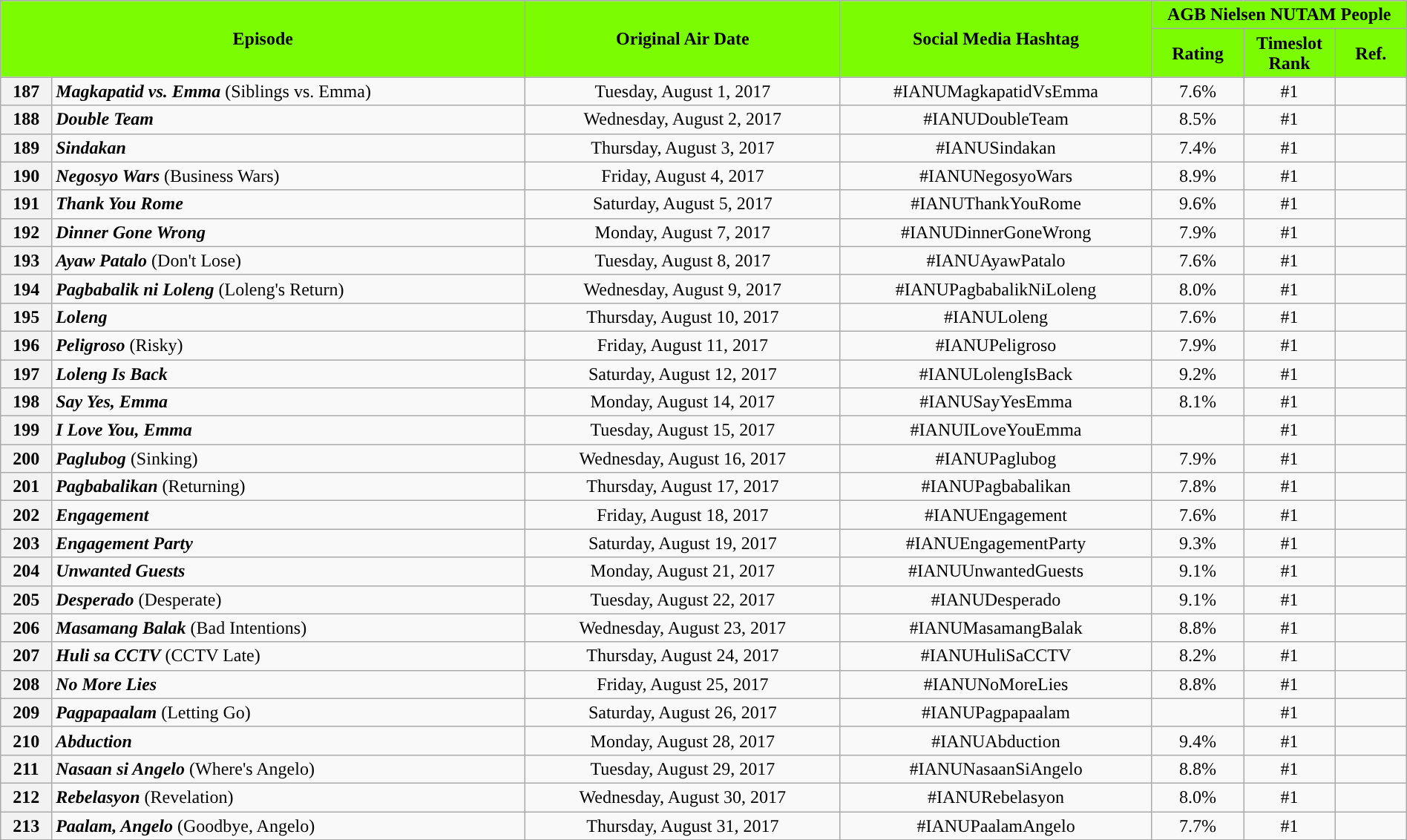<table class="wikitable" style="text-align:center; font-size:100%; line-height:18px;"  width="100%">
<tr>
<th colspan="2" rowspan="2" style="background-color:#7CFC00; color:#000000;">Episode</th>
<th style="background:#7CFC00; color:black" rowspan="2">Original Air Date</th>
<th style="background:#7CFC00; color:black" rowspan="2">Social Media Hashtag</th>
<th style="background-color:#7CFC00; color:#000000;" colspan="3">AGB Nielsen NUTAM People</th>
</tr>
<tr>
<th style="background-color:#7CFC00; width:75px; color:#000000;">Rating</th>
<th style="background-color:#7CFC00; width:75px; color:#000000;">Timeslot<br>Rank</th>
<th style="background-color:#7CFC00; color:#000000;">Ref.</th>
</tr>
<tr>
<th>187</th>
<td style="text-align: left;"><strong><em>Magkapatid vs. Emma</em></strong> (Siblings vs. Emma)</td>
<td>Tuesday, August 1, 2017</td>
<td>#IANUMagkapatidVsEmma</td>
<td>7.6%</td>
<td>#1</td>
<td></td>
</tr>
<tr>
<th>188</th>
<td style="text-align: left;"><strong><em>Double Team</em></strong></td>
<td>Wednesday, August 2, 2017</td>
<td>#IANUDoubleTeam</td>
<td>8.5%</td>
<td>#1</td>
<td></td>
</tr>
<tr>
<th>189</th>
<td style="text-align: left;"><strong><em>Sindakan</em></strong></td>
<td>Thursday, August 3, 2017</td>
<td>#IANUSindakan</td>
<td>7.4%</td>
<td>#1</td>
<td></td>
</tr>
<tr>
<th>190</th>
<td style="text-align: left;"><strong><em>Negosyo Wars</em></strong> (Business Wars)</td>
<td>Friday, August 4, 2017</td>
<td>#IANUNegosyoWars</td>
<td>8.9%</td>
<td>#1</td>
<td></td>
</tr>
<tr>
<th>191</th>
<td style="text-align: left;"><strong><em>Thank You Rome</em></strong></td>
<td>Saturday, August 5, 2017</td>
<td>#IANUThankYouRome</td>
<td>9.6%</td>
<td>#1</td>
<td></td>
</tr>
<tr>
<th>192</th>
<td style="text-align: left;"><strong><em>Dinner Gone Wrong</em></strong></td>
<td>Monday, August 7, 2017</td>
<td>#IANUDinnerGoneWrong</td>
<td>7.9%</td>
<td>#1</td>
<td></td>
</tr>
<tr>
<th>193</th>
<td style="text-align: left;"><strong><em>Ayaw Patalo</em></strong> (Don't Lose)</td>
<td>Tuesday, August 8, 2017</td>
<td>#IANUAyawPatalo</td>
<td>7.6%</td>
<td>#1</td>
<td></td>
</tr>
<tr>
<th>194</th>
<td style="text-align: left;"><strong><em>Pagbabalik ni Loleng</em></strong> (Loleng's Return)</td>
<td>Wednesday, August 9, 2017</td>
<td>#IANUPagbabalikNiLoleng</td>
<td>8.0%</td>
<td>#1</td>
<td></td>
</tr>
<tr>
<th>195</th>
<td style="text-align: left;"><strong><em>Loleng</em></strong></td>
<td>Thursday, August 10, 2017</td>
<td>#IANULoleng</td>
<td>7.6%</td>
<td>#1</td>
<td></td>
</tr>
<tr>
<th>196</th>
<td style="text-align: left;"><strong><em>Peligroso</em></strong> (Risky)</td>
<td>Friday, August 11, 2017</td>
<td>#IANUPeligroso</td>
<td>7.9%</td>
<td>#1</td>
<td></td>
</tr>
<tr>
<th>197</th>
<td style="text-align: left;"><strong><em>Loleng Is Back</em></strong></td>
<td>Saturday, August 12, 2017</td>
<td>#IANULolengIsBack</td>
<td>9.2%</td>
<td>#1</td>
<td></td>
</tr>
<tr>
<th>198</th>
<td style="text-align: left;"><strong><em>Say Yes, Emma</em></strong></td>
<td>Monday, August 14, 2017</td>
<td>#IANUSayYesEmma</td>
<td>8.1%</td>
<td>#1</td>
<td></td>
</tr>
<tr>
<th>199</th>
<td style="text-align: left;"><strong><em>I Love You, Emma</em></strong></td>
<td>Tuesday, August 15, 2017</td>
<td>#IANUILoveYouEmma</td>
<td></td>
<td>#1</td>
<td></td>
</tr>
<tr>
<th>200</th>
<td style="text-align: left;"><strong><em>Paglubog</em></strong> (Sinking)</td>
<td>Wednesday, August 16, 2017</td>
<td>#IANUPaglubog</td>
<td>7.9%</td>
<td>#1</td>
<td></td>
</tr>
<tr>
<th>201</th>
<td style="text-align: left;"><strong><em>Pagbabalikan</em></strong> (Returning)</td>
<td>Thursday, August 17, 2017</td>
<td>#IANUPagbabalikan</td>
<td>7.8%</td>
<td>#1</td>
<td></td>
</tr>
<tr>
<th>202</th>
<td style="text-align: left;"><strong><em>Engagement</em></strong></td>
<td>Friday, August 18, 2017</td>
<td>#IANUEngagement</td>
<td>7.6%</td>
<td>#1</td>
<td></td>
</tr>
<tr>
<th>203</th>
<td style="text-align: left;"><strong><em>Engagement Party</em></strong></td>
<td>Saturday, August 19, 2017</td>
<td>#IANUEngagementParty</td>
<td>9.3%</td>
<td>#1</td>
<td></td>
</tr>
<tr>
<th>204</th>
<td style="text-align: left;"><strong><em>Unwanted Guests</em></strong></td>
<td>Monday, August 21, 2017</td>
<td>#IANUUnwantedGuests</td>
<td>9.1%</td>
<td>#1</td>
<td></td>
</tr>
<tr>
<th>205</th>
<td style="text-align: left;"><strong><em>Desperado</em></strong> (Desperate)</td>
<td>Tuesday, August 22, 2017</td>
<td>#IANUDesperado</td>
<td>9.1%</td>
<td>#1</td>
<td></td>
</tr>
<tr>
<th>206</th>
<td style="text-align: left;"><strong><em>Masamang Balak</em></strong> (Bad Intentions)</td>
<td>Wednesday, August 23, 2017</td>
<td>#IANUMasamangBalak</td>
<td>8.8%</td>
<td>#1</td>
<td></td>
</tr>
<tr>
<th>207</th>
<td style="text-align: left;"><strong><em>Huli sa CCTV</em></strong> (CCTV Late)</td>
<td>Thursday, August 24, 2017</td>
<td>#IANUHuliSaCCTV</td>
<td>8.2%</td>
<td>#1</td>
<td></td>
</tr>
<tr>
<th>208</th>
<td style="text-align: left;"><strong><em>No More Lies</em></strong></td>
<td>Friday, August 25, 2017</td>
<td>#IANUNoMoreLies</td>
<td>8.8%</td>
<td>#1</td>
<td></td>
</tr>
<tr>
<th>209</th>
<td style="text-align: left;"><strong><em>Pagpapaalam</em></strong> (Letting Go)</td>
<td>Saturday, August 26, 2017</td>
<td>#IANUPagpapaalam</td>
<td></td>
<td>#1</td>
<td></td>
</tr>
<tr>
<th>210</th>
<td style="text-align: left;"><strong><em>Abduction</em></strong></td>
<td>Monday, August 28, 2017</td>
<td>#IANUAbduction</td>
<td>9.4%</td>
<td>#1</td>
<td></td>
</tr>
<tr>
<th>211</th>
<td style="text-align: left;"><strong><em>Nasaan si Angelo</em></strong> (Where's Angelo)</td>
<td>Tuesday, August 29, 2017</td>
<td>#IANUNasaanSiAngelo</td>
<td>8.8%</td>
<td>#1</td>
<td></td>
</tr>
<tr>
<th>212</th>
<td style="text-align: left;"><strong><em>Rebelasyon</em></strong> (Revelation)</td>
<td>Wednesday, August 30, 2017</td>
<td>#IANURebelasyon</td>
<td>8.0%</td>
<td>#1</td>
<td></td>
</tr>
<tr>
<th>213</th>
<td style="text-align: left;"><strong><em>Paalam, Angelo</em></strong> (Goodbye, Angelo)</td>
<td>Thursday, August 31, 2017</td>
<td>#IANUPaalamAngelo</td>
<td>7.7%</td>
<td>#1</td>
<td></td>
</tr>
<tr>
</tr>
</table>
